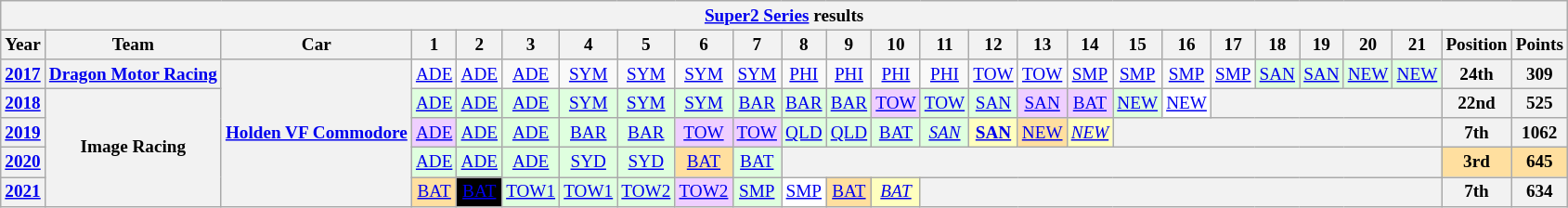<table class="wikitable" style="text-align:center; font-size:80%">
<tr>
<th colspan=45><a href='#'>Super2 Series</a> results</th>
</tr>
<tr>
<th>Year</th>
<th>Team</th>
<th>Car</th>
<th>1</th>
<th>2</th>
<th>3</th>
<th>4</th>
<th>5</th>
<th>6</th>
<th>7</th>
<th>8</th>
<th>9</th>
<th>10</th>
<th>11</th>
<th>12</th>
<th>13</th>
<th>14</th>
<th>15</th>
<th>16</th>
<th>17</th>
<th>18</th>
<th>19</th>
<th>20</th>
<th>21</th>
<th>Position</th>
<th>Points</th>
</tr>
<tr>
<th><a href='#'>2017</a></th>
<th><a href='#'>Dragon Motor Racing</a></th>
<th rowspan= 5><a href='#'>Holden VF Commodore</a></th>
<td><a href='#'>ADE</a></td>
<td><a href='#'>ADE</a></td>
<td><a href='#'>ADE</a></td>
<td><a href='#'>SYM</a></td>
<td><a href='#'>SYM</a></td>
<td><a href='#'>SYM</a></td>
<td><a href='#'>SYM</a></td>
<td><a href='#'>PHI</a></td>
<td><a href='#'>PHI</a></td>
<td><a href='#'>PHI</a></td>
<td><a href='#'>PHI</a></td>
<td><a href='#'>TOW</a></td>
<td><a href='#'>TOW</a></td>
<td><a href='#'>SMP</a></td>
<td><a href='#'>SMP</a></td>
<td><a href='#'>SMP</a></td>
<td><a href='#'>SMP</a></td>
<td style=background:#dfffdf><a href='#'>SAN</a><br></td>
<td style=background:#dfffdf><a href='#'>SAN</a><br></td>
<td style=background:#dfffdf><a href='#'>NEW</a><br></td>
<td style=background:#dfffdf><a href='#'>NEW</a><br></td>
<th>24th</th>
<th>309</th>
</tr>
<tr>
<th><a href='#'>2018</a></th>
<th rowspan= 4>Image Racing</th>
<td style=background:#dfffdf><a href='#'>ADE</a><br></td>
<td style=background:#dfffdf><a href='#'>ADE</a><br></td>
<td style=background:#dfffdf><a href='#'>ADE</a><br></td>
<td style=background:#dfffdf><a href='#'>SYM</a><br></td>
<td style=background:#dfffdf><a href='#'>SYM</a><br></td>
<td style=background:#dfffdf><a href='#'>SYM</a><br></td>
<td style=background:#dfffdf><a href='#'>BAR</a><br></td>
<td style=background:#dfffdf><a href='#'>BAR</a><br></td>
<td style=background:#dfffdf><a href='#'>BAR</a><br></td>
<td style=background:#efcfff><a href='#'>TOW</a><br></td>
<td style=background:#dfffdf><a href='#'>TOW</a><br></td>
<td style=background:#dfffdf><a href='#'>SAN</a><br></td>
<td style=background:#efcfff><a href='#'>SAN</a><br></td>
<td style=background:#efcfff><a href='#'>BAT</a><br></td>
<td style=background:#dfffdf><a href='#'>NEW</a><br></td>
<td style=background:#ffffff><a href='#'>NEW</a><br></td>
<th colspan=5></th>
<th>22nd</th>
<th>525</th>
</tr>
<tr>
<th><a href='#'>2019</a></th>
<td style=background:#efcfff><a href='#'>ADE</a><br></td>
<td style=background:#dfffdf><a href='#'>ADE</a><br></td>
<td style=background:#dfffdf><a href='#'>ADE</a><br></td>
<td style=background:#dfffdf><a href='#'>BAR</a><br></td>
<td style=background:#dfffdf><a href='#'>BAR</a><br></td>
<td style=background:#efcfff><a href='#'>TOW</a><br></td>
<td style=background:#efcfff><a href='#'>TOW</a><br></td>
<td style=background:#dfffdf><a href='#'>QLD</a><br></td>
<td style=background:#dfffdf><a href='#'>QLD</a><br></td>
<td style=background:#dfffdf><a href='#'>BAT</a><br></td>
<td style=background:#dfffdf><em><a href='#'>SAN</a><br></em></td>
<td style=background:#ffffbf><strong><a href='#'>SAN</a><br></strong></td>
<td style=background:#ffdf9f><a href='#'>NEW</a><br></td>
<td style=background:#ffffbf><em><a href='#'>NEW</a><br></em></td>
<th colspan=7></th>
<th>7th</th>
<th>1062</th>
</tr>
<tr>
<th><a href='#'>2020</a></th>
<td style=background:#dfffdf><a href='#'>ADE</a><br></td>
<td style=background:#dfffdf><a href='#'>ADE</a><br></td>
<td style=background:#dfffdf><a href='#'>ADE</a><br></td>
<td style=background:#dfffdf><a href='#'>SYD</a><br></td>
<td style=background:#dfffdf><a href='#'>SYD</a><br></td>
<td style=background:#ffdf9f><a href='#'>BAT</a><br></td>
<td style=background:#dfffdf><a href='#'>BAT</a><br></td>
<th colspan=14></th>
<th style=background:#ffdf9f>3rd</th>
<th style=background:#ffdf9f>645</th>
</tr>
<tr>
<th><a href='#'>2021</a></th>
<td style=background:#ffdf9f><a href='#'>BAT</a><br></td>
<td style="background: #000; color: #fff"><a href='#'>BAT</a><br></td>
<td style=background:#dfffdf><a href='#'>TOW1</a><br></td>
<td style=background:#dfffdf><a href='#'>TOW1</a><br></td>
<td style=background:#dfffdf><a href='#'>TOW2</a><br></td>
<td style=background:#efcfff><a href='#'>TOW2</a><br></td>
<td style=background:#dfffdf><a href='#'>SMP</a><br></td>
<td style=background:#ffffff><a href='#'>SMP</a><br></td>
<td style=background:#ffdf9f><a href='#'>BAT</a><br></td>
<td style=background:#ffffbf><em><a href='#'>BAT</a><br></em></td>
<th colspan=11></th>
<th>7th</th>
<th>634</th>
</tr>
</table>
